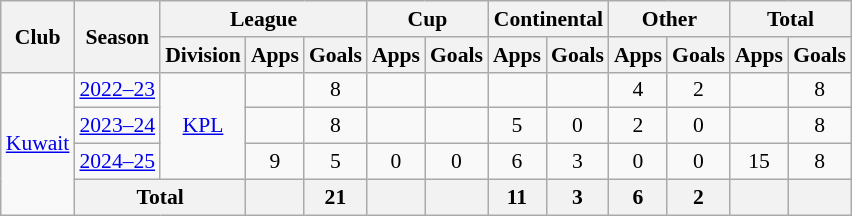<table class="wikitable" style="font-size:90%; text-align: center">
<tr>
<th rowspan=2>Club</th>
<th rowspan=2>Season</th>
<th colspan=3>League</th>
<th colspan=2>Cup</th>
<th colspan=2>Continental</th>
<th colspan=2>Other</th>
<th colspan=2>Total</th>
</tr>
<tr>
<th>Division</th>
<th>Apps</th>
<th>Goals</th>
<th>Apps</th>
<th>Goals</th>
<th>Apps</th>
<th>Goals</th>
<th>Apps</th>
<th>Goals</th>
<th>Apps</th>
<th>Goals</th>
</tr>
<tr>
<td rowspan=4><a href='#'>Kuwait</a></td>
<td><a href='#'>2022–23</a></td>
<td rowspan=3><a href='#'>KPL</a></td>
<td></td>
<td>8</td>
<td></td>
<td></td>
<td></td>
<td></td>
<td>4</td>
<td>2</td>
<td></td>
<td>8</td>
</tr>
<tr>
<td><a href='#'>2023–24</a></td>
<td></td>
<td>8</td>
<td></td>
<td></td>
<td>5</td>
<td>0</td>
<td>2</td>
<td>0</td>
<td></td>
<td>8</td>
</tr>
<tr>
<td><a href='#'>2024–25</a></td>
<td>9</td>
<td>5</td>
<td>0</td>
<td>0</td>
<td>6</td>
<td>3</td>
<td>0</td>
<td>0</td>
<td>15</td>
<td>8</td>
</tr>
<tr>
<th colspan=2>Total</th>
<th></th>
<th>21</th>
<th></th>
<th></th>
<th>11</th>
<th>3</th>
<th>6</th>
<th>2</th>
<th></th>
<th></th>
</tr>
</table>
